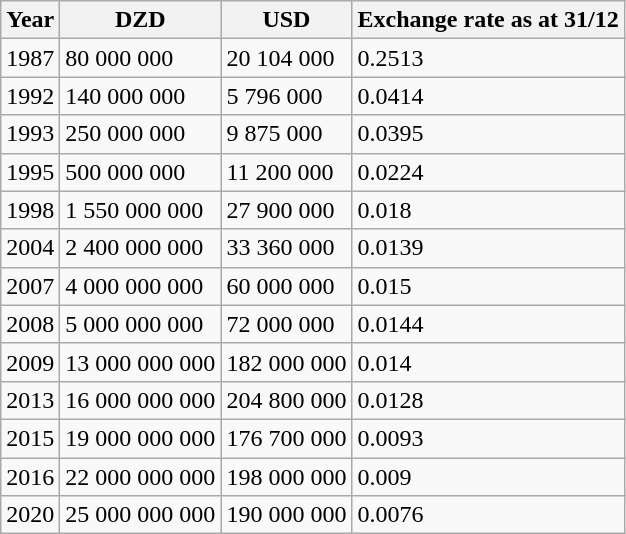<table class="wikitable">
<tr>
<th>Year</th>
<th>DZD</th>
<th>USD</th>
<th>Exchange rate as at 31/12</th>
</tr>
<tr>
<td>1987</td>
<td>80 000 000</td>
<td>20 104 000</td>
<td>0.2513</td>
</tr>
<tr>
<td>1992</td>
<td>140 000 000</td>
<td>5 796 000</td>
<td>0.0414</td>
</tr>
<tr>
<td>1993</td>
<td>250 000 000</td>
<td>9 875 000</td>
<td>0.0395</td>
</tr>
<tr>
<td>1995</td>
<td>500 000 000</td>
<td>11 200 000</td>
<td>0.0224</td>
</tr>
<tr>
<td>1998</td>
<td>1 550 000 000</td>
<td>27 900 000</td>
<td>0.018</td>
</tr>
<tr>
<td>2004</td>
<td>2 400 000 000</td>
<td>33 360 000</td>
<td>0.0139</td>
</tr>
<tr>
<td>2007</td>
<td>4 000 000 000</td>
<td>60 000 000</td>
<td>0.015</td>
</tr>
<tr>
<td>2008</td>
<td>5 000 000 000</td>
<td>72 000 000</td>
<td>0.0144</td>
</tr>
<tr>
<td>2009</td>
<td>13 000 000 000</td>
<td>182 000 000</td>
<td>0.014</td>
</tr>
<tr>
<td>2013</td>
<td>16 000 000 000</td>
<td>204 800 000</td>
<td>0.0128</td>
</tr>
<tr>
<td>2015</td>
<td>19 000 000 000</td>
<td>176 700 000</td>
<td>0.0093</td>
</tr>
<tr>
<td>2016</td>
<td>22 000 000 000</td>
<td>198 000 000</td>
<td>0.009</td>
</tr>
<tr>
<td>2020</td>
<td>25 000 000 000</td>
<td>190 000 000</td>
<td>0.0076</td>
</tr>
</table>
